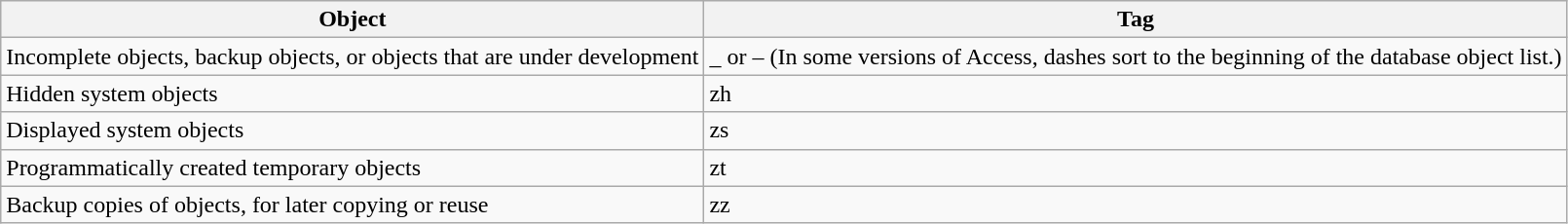<table class="wikitable">
<tr>
<th>Object</th>
<th>Tag</th>
</tr>
<tr>
<td>Incomplete objects, backup objects, or objects that are under development</td>
<td>_ or – (In some versions of Access, dashes sort to the beginning of the database object list.)</td>
</tr>
<tr>
<td>Hidden system objects</td>
<td>zh</td>
</tr>
<tr>
<td>Displayed system objects</td>
<td>zs</td>
</tr>
<tr>
<td>Programmatically created temporary objects</td>
<td>zt</td>
</tr>
<tr>
<td>Backup copies of objects, for later copying or reuse</td>
<td>zz</td>
</tr>
</table>
